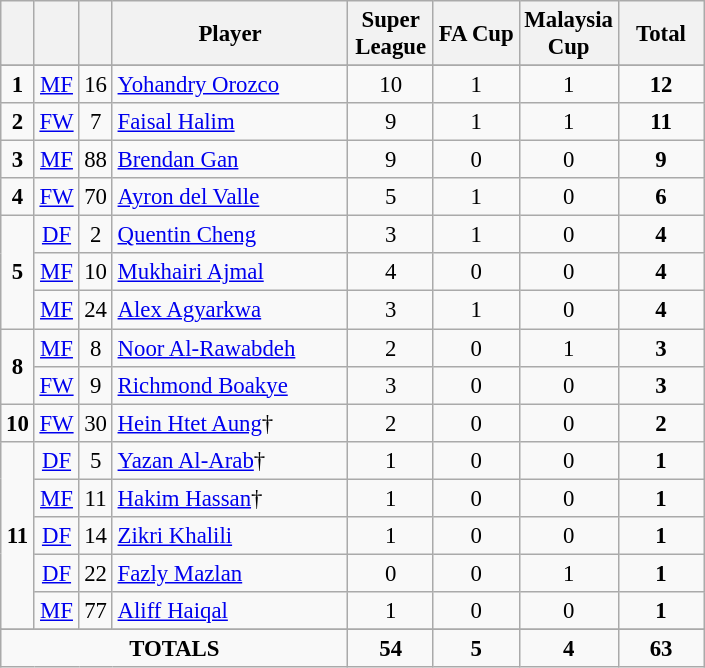<table class="wikitable sortable" style="font-size: 95%; text-align: center;">
<tr>
<th width=10></th>
<th width=10></th>
<th width=10></th>
<th width=150>Player</th>
<th width=50>Super League</th>
<th width=50>FA Cup</th>
<th width=50>Malaysia Cup</th>
<th width=50>Total</th>
</tr>
<tr>
</tr>
<tr>
<td><strong>1</strong></td>
<td><a href='#'>MF</a></td>
<td>16</td>
<td align=left> <a href='#'>Yohandry Orozco</a></td>
<td>10</td>
<td>1</td>
<td>1</td>
<td><strong>12</strong></td>
</tr>
<tr>
<td><strong>2</strong></td>
<td><a href='#'>FW</a></td>
<td>7</td>
<td align=left> <a href='#'>Faisal Halim</a></td>
<td>9</td>
<td>1</td>
<td>1</td>
<td><strong>11</strong></td>
</tr>
<tr>
<td><strong>3</strong></td>
<td><a href='#'>MF</a></td>
<td>88</td>
<td align=left> <a href='#'>Brendan Gan</a></td>
<td>9</td>
<td>0</td>
<td>0</td>
<td><strong>9</strong></td>
</tr>
<tr>
<td><strong>4</strong></td>
<td><a href='#'>FW</a></td>
<td>70</td>
<td align=left> <a href='#'>Ayron del Valle</a></td>
<td>5</td>
<td>1</td>
<td>0</td>
<td><strong>6</strong></td>
</tr>
<tr>
<td rowspan="3"><strong>5</strong></td>
<td><a href='#'>DF</a></td>
<td>2</td>
<td align=left> <a href='#'>Quentin Cheng</a></td>
<td>3</td>
<td>1</td>
<td>0</td>
<td><strong>4</strong></td>
</tr>
<tr>
<td><a href='#'>MF</a></td>
<td>10</td>
<td align=left> <a href='#'>Mukhairi Ajmal</a></td>
<td>4</td>
<td>0</td>
<td>0</td>
<td><strong>4</strong></td>
</tr>
<tr>
<td><a href='#'>MF</a></td>
<td>24</td>
<td align=left> <a href='#'>Alex Agyarkwa</a></td>
<td>3</td>
<td>1</td>
<td>0</td>
<td><strong>4</strong></td>
</tr>
<tr>
<td rowspan="2"><strong>8</strong></td>
<td><a href='#'>MF</a></td>
<td>8</td>
<td align=left> <a href='#'>Noor Al-Rawabdeh</a></td>
<td>2</td>
<td>0</td>
<td>1</td>
<td><strong>3</strong></td>
</tr>
<tr>
<td><a href='#'>FW</a></td>
<td>9</td>
<td align=left> <a href='#'>Richmond Boakye</a></td>
<td>3</td>
<td>0</td>
<td>0</td>
<td><strong>3</strong></td>
</tr>
<tr>
<td><strong>10</strong></td>
<td><a href='#'>FW</a></td>
<td>30</td>
<td align=left> <a href='#'>Hein Htet Aung</a>†</td>
<td>2</td>
<td>0</td>
<td>0</td>
<td><strong>2</strong></td>
</tr>
<tr>
<td rowspan="5"><strong>11</strong></td>
<td><a href='#'>DF</a></td>
<td>5</td>
<td align=left> <a href='#'>Yazan Al-Arab</a>†</td>
<td>1</td>
<td>0</td>
<td>0</td>
<td><strong>1</strong></td>
</tr>
<tr>
<td><a href='#'>MF</a></td>
<td>11</td>
<td align=left> <a href='#'>Hakim Hassan</a>†</td>
<td>1</td>
<td>0</td>
<td>0</td>
<td><strong>1</strong></td>
</tr>
<tr>
<td><a href='#'>DF</a></td>
<td>14</td>
<td align=left> <a href='#'>Zikri Khalili</a></td>
<td>1</td>
<td>0</td>
<td>0</td>
<td><strong>1</strong></td>
</tr>
<tr>
<td><a href='#'>DF</a></td>
<td>22</td>
<td align=left> <a href='#'>Fazly Mazlan</a></td>
<td>0</td>
<td>0</td>
<td>1</td>
<td><strong>1</strong></td>
</tr>
<tr>
<td><a href='#'>MF</a></td>
<td>77</td>
<td align=left> <a href='#'>Aliff Haiqal</a></td>
<td>1</td>
<td>0</td>
<td>0</td>
<td><strong>1</strong></td>
</tr>
<tr>
</tr>
<tr class="sortbottom">
<td colspan=4><strong>TOTALS</strong></td>
<td><strong>54</strong></td>
<td><strong>5</strong></td>
<td><strong>4</strong></td>
<td><strong>63</strong></td>
</tr>
</table>
